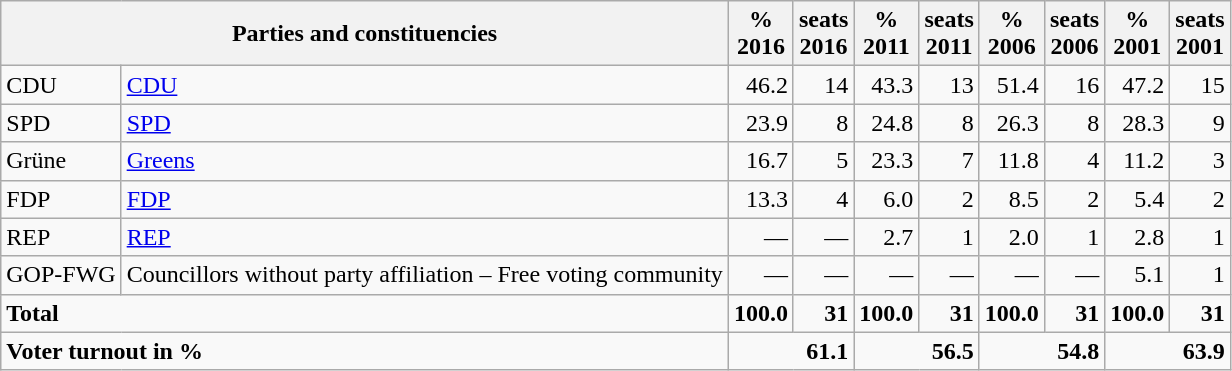<table class="wikitable">
<tr>
<th colspan="2" align="left"><strong>Parties and constituencies</strong></th>
<th>%<br>2016</th>
<th>seats<br>2016</th>
<th>%<br>2011</th>
<th>seats<br>2011</th>
<th>%<br>2006</th>
<th>seats<br>2006</th>
<th>%<br>2001</th>
<th>seats<br>2001</th>
</tr>
<tr>
<td>CDU</td>
<td><a href='#'>CDU</a></td>
<td align="right">46.2</td>
<td align="right">14</td>
<td align="right">43.3</td>
<td align="right">13</td>
<td align="right">51.4</td>
<td align="right">16</td>
<td align="right">47.2</td>
<td align="right">15</td>
</tr>
<tr>
<td>SPD</td>
<td><a href='#'>SPD</a></td>
<td align="right">23.9</td>
<td align="right">8</td>
<td align="right">24.8</td>
<td align="right">8</td>
<td align="right">26.3</td>
<td align="right">8</td>
<td align="right">28.3</td>
<td align="right">9</td>
</tr>
<tr>
<td>Grüne</td>
<td><a href='#'>Greens</a></td>
<td align="right">16.7</td>
<td align="right">5</td>
<td align="right">23.3</td>
<td align="right">7</td>
<td align="right">11.8</td>
<td align="right">4</td>
<td align="right">11.2</td>
<td align="right">3</td>
</tr>
<tr>
<td>FDP</td>
<td><a href='#'>FDP</a></td>
<td align="right">13.3</td>
<td align="right">4</td>
<td align="right">6.0</td>
<td align="right">2</td>
<td align="right">8.5</td>
<td align="right">2</td>
<td align="right">5.4</td>
<td align="right">2</td>
</tr>
<tr>
<td>REP</td>
<td><a href='#'>REP</a></td>
<td align="right">—</td>
<td align="right">—</td>
<td align="right">2.7</td>
<td align="right">1</td>
<td align="right">2.0</td>
<td align="right">1</td>
<td align="right">2.8</td>
<td align="right">1</td>
</tr>
<tr --->
<td>GOP-FWG</td>
<td>Councillors without party affiliation – Free voting community</td>
<td align="right">—</td>
<td align="right">—</td>
<td align="right">—</td>
<td align="right">—</td>
<td align="right">—</td>
<td align="right">—</td>
<td align="right">5.1</td>
<td align="right">1</td>
</tr>
<tr -->
<td colspan="2"><strong>Total</strong></td>
<td align="right"><strong>100.0</strong></td>
<td align="right"><strong>31</strong></td>
<td align="right"><strong>100.0</strong></td>
<td align="right"><strong>31</strong></td>
<td align="right"><strong>100.0</strong></td>
<td align="right"><strong>31</strong></td>
<td align="right"><strong>100.0</strong></td>
<td align="right"><strong>31</strong></td>
</tr>
<tr -->
<td colspan="2"><strong>Voter turnout in %</strong></td>
<td colspan="2" align="right"><strong>61.1</strong></td>
<td colspan="2" align="right"><strong>56.5</strong></td>
<td colspan="2" align="right"><strong>54.8</strong></td>
<td colspan="2" align="right"><strong>63.9</strong></td>
</tr>
</table>
